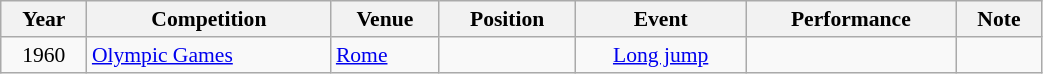<table class="wikitable" width=55% style="font-size:90%; text-align:center;">
<tr>
<th>Year</th>
<th>Competition</th>
<th>Venue</th>
<th>Position</th>
<th>Event</th>
<th>Performance</th>
<th>Note</th>
</tr>
<tr>
<td rowspan=2>1960</td>
<td rowspan=2 align=left><a href='#'>Olympic Games</a></td>
<td rowspan=2 align=left> <a href='#'>Rome</a></td>
<td></td>
<td><a href='#'>Long jump</a></td>
<td></td>
<td></td>
</tr>
</table>
